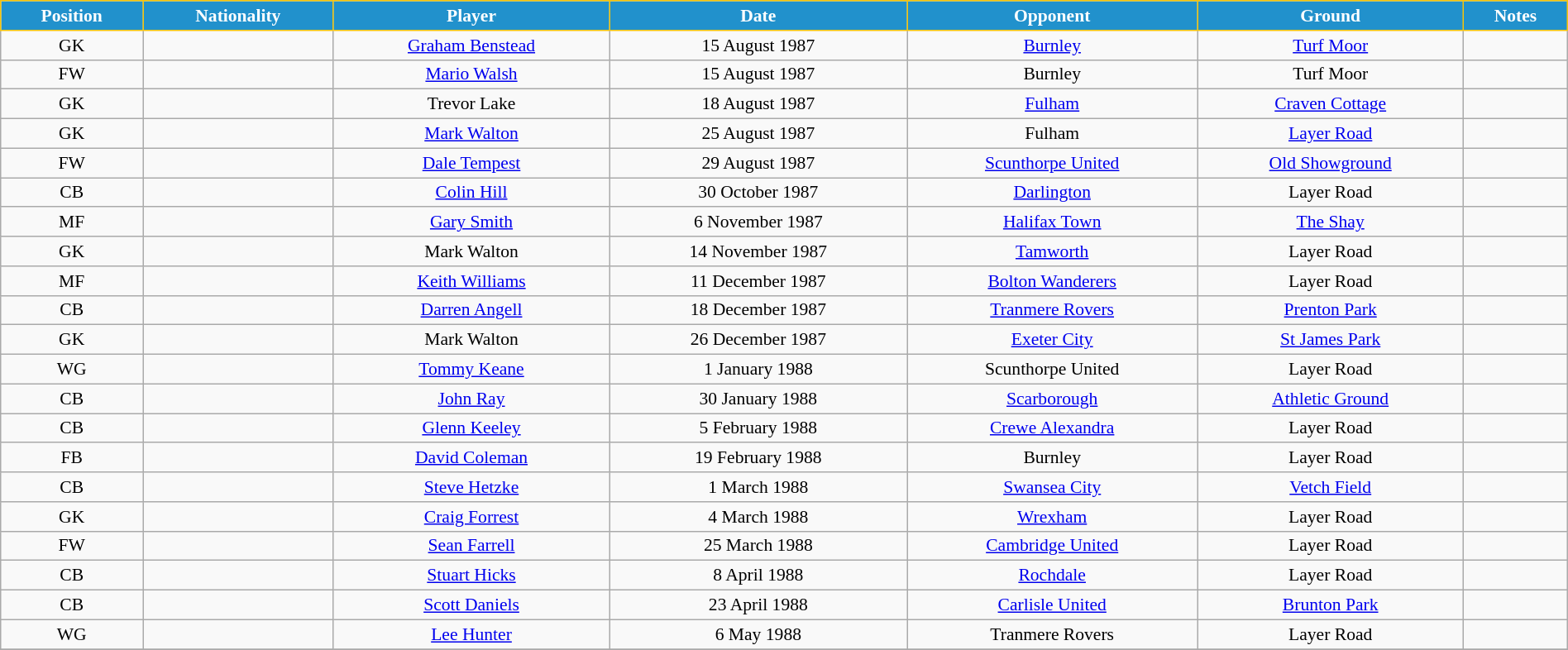<table class="wikitable" style="text-align:center; font-size:90%; width:100%;">
<tr>
<th style="background:#2191CC; color:white; border:1px solid #F7C408; text-align:center;">Position</th>
<th style="background:#2191CC; color:white; border:1px solid #F7C408; text-align:center;">Nationality</th>
<th style="background:#2191CC; color:white; border:1px solid #F7C408; text-align:center;">Player</th>
<th style="background:#2191CC; color:white; border:1px solid #F7C408; text-align:center;">Date</th>
<th style="background:#2191CC; color:white; border:1px solid #F7C408; text-align:center;">Opponent</th>
<th style="background:#2191CC; color:white; border:1px solid #F7C408; text-align:center;">Ground</th>
<th style="background:#2191CC; color:white; border:1px solid #F7C408; text-align:center;">Notes</th>
</tr>
<tr>
<td>GK</td>
<td></td>
<td><a href='#'>Graham Benstead</a></td>
<td>15 August 1987</td>
<td><a href='#'>Burnley</a></td>
<td><a href='#'>Turf Moor</a></td>
<td></td>
</tr>
<tr>
<td>FW</td>
<td></td>
<td><a href='#'>Mario Walsh</a></td>
<td>15 August 1987</td>
<td>Burnley</td>
<td>Turf Moor</td>
<td></td>
</tr>
<tr>
<td>GK</td>
<td></td>
<td>Trevor Lake</td>
<td>18 August 1987</td>
<td><a href='#'>Fulham</a></td>
<td><a href='#'>Craven Cottage</a></td>
<td></td>
</tr>
<tr>
<td>GK</td>
<td></td>
<td><a href='#'>Mark Walton</a></td>
<td>25 August 1987</td>
<td>Fulham</td>
<td><a href='#'>Layer Road</a></td>
<td></td>
</tr>
<tr>
<td>FW</td>
<td></td>
<td><a href='#'>Dale Tempest</a></td>
<td>29 August 1987</td>
<td><a href='#'>Scunthorpe United</a></td>
<td><a href='#'>Old Showground</a></td>
<td></td>
</tr>
<tr>
<td>CB</td>
<td></td>
<td><a href='#'>Colin Hill</a></td>
<td>30 October 1987</td>
<td><a href='#'>Darlington</a></td>
<td>Layer Road</td>
<td></td>
</tr>
<tr>
<td>MF</td>
<td></td>
<td><a href='#'>Gary Smith</a></td>
<td>6 November 1987</td>
<td><a href='#'>Halifax Town</a></td>
<td><a href='#'>The Shay</a></td>
<td></td>
</tr>
<tr>
<td>GK</td>
<td></td>
<td>Mark Walton</td>
<td>14 November 1987</td>
<td><a href='#'>Tamworth</a></td>
<td>Layer Road</td>
<td></td>
</tr>
<tr>
<td>MF</td>
<td></td>
<td><a href='#'>Keith Williams</a></td>
<td>11 December 1987</td>
<td><a href='#'>Bolton Wanderers</a></td>
<td>Layer Road</td>
<td></td>
</tr>
<tr>
<td>CB</td>
<td></td>
<td><a href='#'>Darren Angell</a></td>
<td>18 December 1987</td>
<td><a href='#'>Tranmere Rovers</a></td>
<td><a href='#'>Prenton Park</a></td>
<td></td>
</tr>
<tr>
<td>GK</td>
<td></td>
<td>Mark Walton</td>
<td>26 December 1987</td>
<td><a href='#'>Exeter City</a></td>
<td><a href='#'>St James Park</a></td>
<td></td>
</tr>
<tr>
<td>WG</td>
<td></td>
<td><a href='#'>Tommy Keane</a></td>
<td>1 January 1988</td>
<td>Scunthorpe United</td>
<td>Layer Road</td>
<td></td>
</tr>
<tr>
<td>CB</td>
<td></td>
<td><a href='#'>John Ray</a></td>
<td>30 January 1988</td>
<td><a href='#'>Scarborough</a></td>
<td><a href='#'>Athletic Ground</a></td>
<td></td>
</tr>
<tr>
<td>CB</td>
<td></td>
<td><a href='#'>Glenn Keeley</a></td>
<td>5 February 1988</td>
<td><a href='#'>Crewe Alexandra</a></td>
<td>Layer Road</td>
<td></td>
</tr>
<tr>
<td>FB</td>
<td></td>
<td><a href='#'>David Coleman</a></td>
<td>19 February 1988</td>
<td>Burnley</td>
<td>Layer Road</td>
<td></td>
</tr>
<tr>
<td>CB</td>
<td></td>
<td><a href='#'>Steve Hetzke</a></td>
<td>1 March 1988</td>
<td><a href='#'>Swansea City</a></td>
<td><a href='#'>Vetch Field</a></td>
<td></td>
</tr>
<tr>
<td>GK</td>
<td></td>
<td><a href='#'>Craig Forrest</a></td>
<td>4 March 1988</td>
<td><a href='#'>Wrexham</a></td>
<td>Layer Road</td>
<td></td>
</tr>
<tr>
<td>FW</td>
<td></td>
<td><a href='#'>Sean Farrell</a></td>
<td>25 March 1988</td>
<td><a href='#'>Cambridge United</a></td>
<td>Layer Road</td>
<td></td>
</tr>
<tr>
<td>CB</td>
<td></td>
<td><a href='#'>Stuart Hicks</a></td>
<td>8 April 1988</td>
<td><a href='#'>Rochdale</a></td>
<td>Layer Road</td>
<td></td>
</tr>
<tr>
<td>CB</td>
<td></td>
<td><a href='#'>Scott Daniels</a></td>
<td>23 April 1988</td>
<td><a href='#'>Carlisle United</a></td>
<td><a href='#'>Brunton Park</a></td>
<td></td>
</tr>
<tr>
<td>WG</td>
<td></td>
<td><a href='#'>Lee Hunter</a></td>
<td>6 May 1988</td>
<td>Tranmere Rovers</td>
<td>Layer Road</td>
<td></td>
</tr>
<tr>
</tr>
</table>
